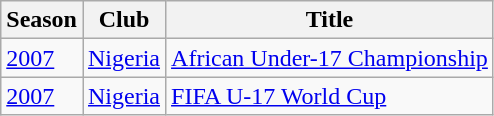<table class="wikitable">
<tr>
<th>Season</th>
<th>Club</th>
<th>Title</th>
</tr>
<tr>
<td><a href='#'>2007</a></td>
<td> <a href='#'>Nigeria</a></td>
<td><a href='#'>African Under-17 Championship</a></td>
</tr>
<tr>
<td><a href='#'>2007</a></td>
<td> <a href='#'>Nigeria</a></td>
<td><a href='#'>FIFA U-17 World Cup</a></td>
</tr>
</table>
